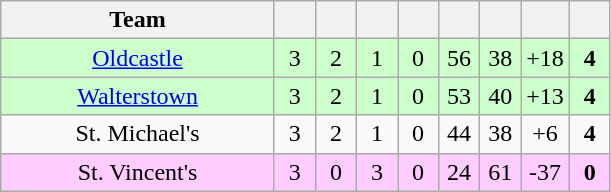<table class="wikitable" style="text-align:center">
<tr>
<th style="width:175px;">Team</th>
<th width="20"></th>
<th width="20"></th>
<th width="20"></th>
<th width="20"></th>
<th width="20"></th>
<th width="20"></th>
<th width="20"></th>
<th width="20"></th>
</tr>
<tr style="background:#cfc;">
<td><a href='#'>Oldcastle</a></td>
<td>3</td>
<td>2</td>
<td>1</td>
<td>0</td>
<td>56</td>
<td>38</td>
<td>+18</td>
<td><strong>4</strong></td>
</tr>
<tr style="background:#cfc;">
<td><a href='#'>Walterstown</a></td>
<td>3</td>
<td>2</td>
<td>1</td>
<td>0</td>
<td>53</td>
<td>40</td>
<td>+13</td>
<td><strong>4</strong></td>
</tr>
<tr>
<td>St. Michael's</td>
<td>3</td>
<td>2</td>
<td>1</td>
<td>0</td>
<td>44</td>
<td>38</td>
<td>+6</td>
<td><strong>4</strong></td>
</tr>
<tr style="background:#fcf;">
<td>St. Vincent's</td>
<td>3</td>
<td>0</td>
<td>3</td>
<td>0</td>
<td>24</td>
<td>61</td>
<td>-37</td>
<td><strong>0</strong></td>
</tr>
</table>
